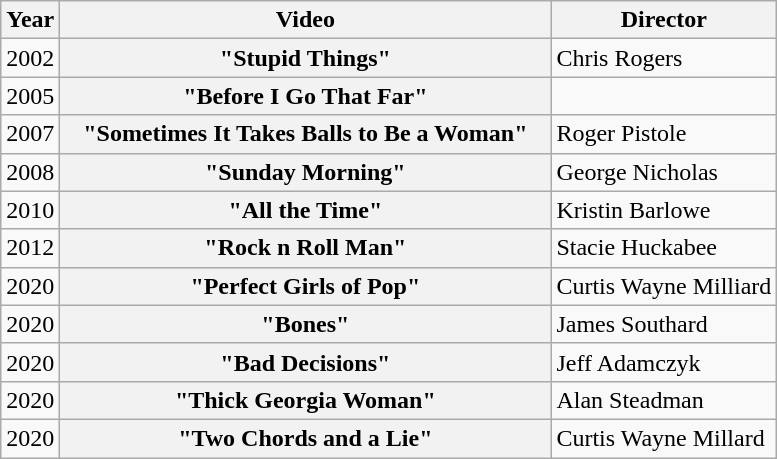<table class="wikitable plainrowheaders">
<tr>
<th>Year</th>
<th style="width:20em;">Video</th>
<th>Director</th>
</tr>
<tr>
<td>2002</td>
<th scope="row">"Stupid Things"</th>
<td>Chris Rogers</td>
</tr>
<tr>
<td>2005</td>
<th scope="row">"Before I Go That Far"</th>
<td></td>
</tr>
<tr>
<td>2007</td>
<th scope="row">"Sometimes It Takes Balls to Be a Woman"</th>
<td>Roger Pistole</td>
</tr>
<tr>
<td>2008</td>
<th scope="row">"Sunday Morning"</th>
<td>George Nicholas</td>
</tr>
<tr>
<td>2010</td>
<th scope="row">"All the Time"</th>
<td>Kristin Barlowe</td>
</tr>
<tr>
<td>2012</td>
<th scope="row">"Rock n Roll Man"</th>
<td>Stacie Huckabee</td>
</tr>
<tr>
<td>2020</td>
<th scope="row">"Perfect Girls of Pop"</th>
<td>Curtis Wayne Milliard</td>
</tr>
<tr>
<td>2020</td>
<th scope="row">"Bones"</th>
<td>James Southard</td>
</tr>
<tr>
<td>2020</td>
<th scope="row">"Bad Decisions"</th>
<td>Jeff Adamczyk</td>
</tr>
<tr>
<td>2020</td>
<th scope="row">"Thick Georgia Woman"</th>
<td>Alan Steadman</td>
</tr>
<tr>
<td>2020</td>
<th scope="row">"Two Chords and a Lie"</th>
<td>Curtis Wayne Millard</td>
</tr>
</table>
